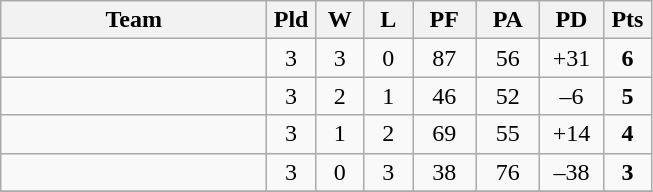<table class=wikitable style="text-align:center">
<tr>
<th width=170>Team</th>
<th width=25>Pld</th>
<th width=25>W</th>
<th width=25>L</th>
<th width=35>PF</th>
<th width=35>PA</th>
<th width=35>PD</th>
<th width=25>Pts</th>
</tr>
<tr>
<td style="text-align:left"></td>
<td>3</td>
<td>3</td>
<td>0</td>
<td>87</td>
<td>56</td>
<td>+31</td>
<td><strong>6</strong></td>
</tr>
<tr>
<td style="text-align:left"></td>
<td>3</td>
<td>2</td>
<td>1</td>
<td>46</td>
<td>52</td>
<td>–6</td>
<td><strong>5</strong></td>
</tr>
<tr>
<td style="text-align:left"></td>
<td>3</td>
<td>1</td>
<td>2</td>
<td>69</td>
<td>55</td>
<td>+14</td>
<td><strong>4</strong></td>
</tr>
<tr>
<td style="text-align:left"></td>
<td>3</td>
<td>0</td>
<td>3</td>
<td>38</td>
<td>76</td>
<td>–38</td>
<td><strong>3</strong></td>
</tr>
<tr>
</tr>
</table>
